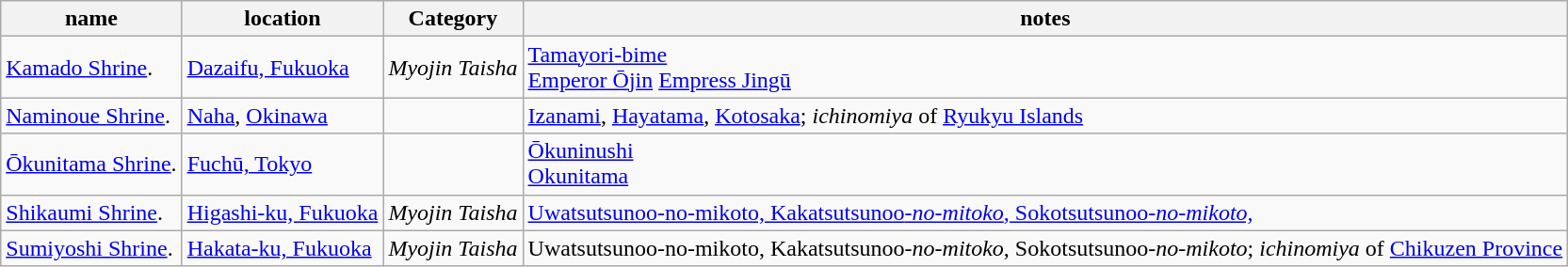<table class="wikitable">
<tr>
<th>name</th>
<th>location</th>
<th>Category</th>
<th>notes</th>
</tr>
<tr>
<td><a href='#'>Kamado Shrine</a>.</td>
<td><a href='#'>Dazaifu, Fukuoka</a></td>
<td><em>Myojin Taisha</em></td>
<td><a href='#'>Tamayori-bime</a><br><a href='#'>Emperor Ōjin</a>
<a href='#'>Empress Jingū</a></td>
</tr>
<tr>
<td><a href='#'>Naminoue Shrine</a>.</td>
<td><a href='#'>Naha</a>, <a href='#'>Okinawa</a></td>
<td></td>
<td><a href='#'>Izanami</a>, <a href='#'>Hayatama</a>, <a href='#'>Kotosaka</a>; <em>ichinomiya</em> of <a href='#'>Ryukyu Islands</a></td>
</tr>
<tr>
<td><a href='#'>Ōkunitama Shrine</a>.</td>
<td><a href='#'>Fuchū, Tokyo</a></td>
<td></td>
<td><a href='#'>Ōkuninushi</a><br><a href='#'>Okunitama</a></td>
</tr>
<tr>
<td><a href='#'>Shikaumi Shrine</a>.</td>
<td><a href='#'>Higashi-ku, Fukuoka</a></td>
<td><em>Myojin Taisha</em></td>
<td><a href='#'>Uwatsutsunoo-no-mikoto, Kakatsutsunoo<em>-no-mitoko</em>, Sokotsutsunoo<em>-no-mikoto,</em></a></td>
</tr>
<tr>
<td><a href='#'>Sumiyoshi Shrine</a>.</td>
<td><a href='#'>Hakata-ku, Fukuoka</a></td>
<td><em>Myojin Taisha</em></td>
<td>Uwatsutsunoo-no-mikoto, Kakatsutsunoo<em>-no-mitoko</em>, Sokotsutsunoo<em>-no-mikoto</em>; <em>ichinomiya</em> of <a href='#'>Chikuzen Province</a></td>
</tr>
</table>
